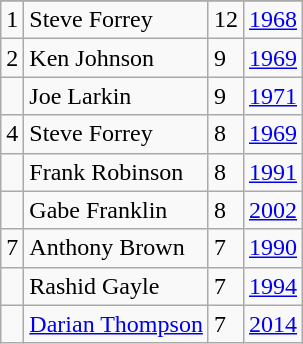<table class="wikitable">
<tr>
</tr>
<tr>
<td>1</td>
<td>Steve Forrey</td>
<td>12</td>
<td><a href='#'>1968</a></td>
</tr>
<tr>
<td>2</td>
<td>Ken Johnson</td>
<td>9</td>
<td><a href='#'>1969</a></td>
</tr>
<tr>
<td></td>
<td>Joe Larkin</td>
<td>9</td>
<td><a href='#'>1971</a></td>
</tr>
<tr>
<td>4</td>
<td>Steve Forrey</td>
<td>8</td>
<td><a href='#'>1969</a></td>
</tr>
<tr>
<td></td>
<td>Frank Robinson</td>
<td>8</td>
<td><a href='#'>1991</a></td>
</tr>
<tr>
<td></td>
<td>Gabe Franklin</td>
<td>8</td>
<td><a href='#'>2002</a></td>
</tr>
<tr>
<td>7</td>
<td>Anthony Brown</td>
<td>7</td>
<td><a href='#'>1990</a></td>
</tr>
<tr>
<td></td>
<td>Rashid Gayle</td>
<td>7</td>
<td><a href='#'>1994</a></td>
</tr>
<tr>
<td></td>
<td><a href='#'>Darian Thompson</a></td>
<td>7</td>
<td><a href='#'>2014</a></td>
</tr>
</table>
